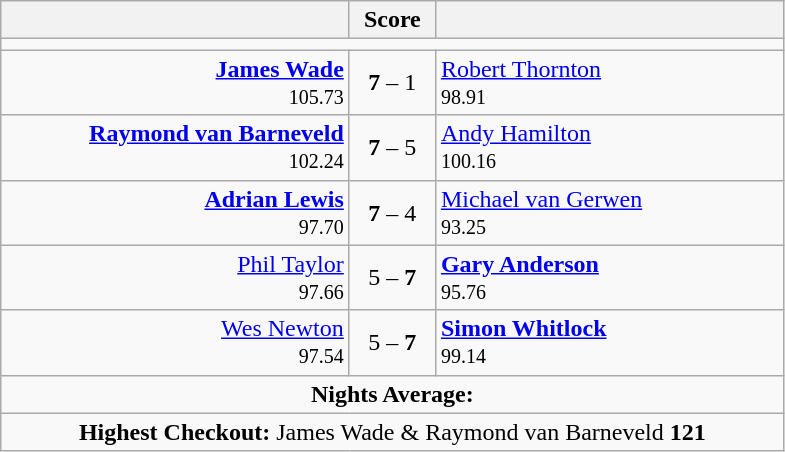<table class=wikitable style="text-align:center">
<tr>
<th width=225></th>
<th width=50>Score</th>
<th width=225></th>
</tr>
<tr align=centre>
<td colspan="3"></td>
</tr>
<tr align=left>
<td align=right><strong><a href='#'>James Wade</a></strong>  <br><small><span>105.73</span></small></td>
<td align=center><strong>7</strong> – 1</td>
<td> <a href='#'>Robert Thornton</a> <br><small><span>98.91</span></small></td>
</tr>
<tr align=left>
<td align=right><strong><a href='#'>Raymond van Barneveld</a></strong>  <br><small><span>102.24</span></small></td>
<td align=center><strong>7</strong> – 5</td>
<td> <a href='#'>Andy Hamilton</a> <br><small><span>100.16</span></small></td>
</tr>
<tr align=left>
<td align=right><strong><a href='#'>Adrian Lewis</a></strong>  <br><small><span>97.70</span></small></td>
<td align=center><strong>7</strong> – 4</td>
<td> <a href='#'>Michael van Gerwen</a> <br><small><span>93.25</span></small></td>
</tr>
<tr align=left>
<td align=right><a href='#'>Phil Taylor</a>  <br><small><span>97.66</span></small></td>
<td align=center>5 – <strong>7</strong></td>
<td> <strong><a href='#'>Gary Anderson</a></strong> <br><small><span>95.76</span></small></td>
</tr>
<tr align=left>
<td align=right><a href='#'>Wes Newton</a>  <br><small><span>97.54</span></small></td>
<td align=center>5 – <strong>7</strong></td>
<td> <strong><a href='#'>Simon Whitlock</a></strong> <br><small><span>99.14</span></small></td>
</tr>
<tr align=center>
<td colspan="3"><strong>Nights Average:</strong> </td>
</tr>
<tr align=center>
<td colspan="3"><strong>Highest Checkout:</strong> James Wade & Raymond van Barneveld <strong>121</strong></td>
</tr>
</table>
